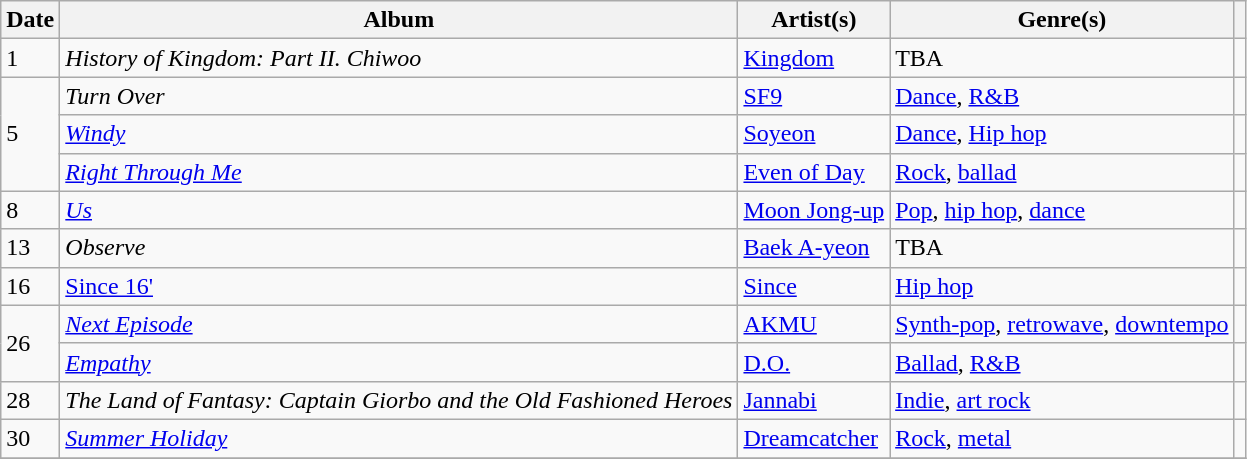<table class="wikitable">
<tr>
<th>Date</th>
<th>Album</th>
<th>Artist(s)</th>
<th>Genre(s)</th>
<th></th>
</tr>
<tr>
<td>1</td>
<td><em>History of Kingdom: Part II. Chiwoo</em></td>
<td><a href='#'>Kingdom</a></td>
<td>TBA</td>
<td></td>
</tr>
<tr>
<td rowspan="3">5</td>
<td><em>Turn Over</em></td>
<td><a href='#'>SF9</a></td>
<td><a href='#'>Dance</a>, <a href='#'>R&B</a></td>
<td></td>
</tr>
<tr>
<td><em><a href='#'>Windy</a></em></td>
<td><a href='#'>Soyeon</a></td>
<td><a href='#'>Dance</a>, <a href='#'>Hip hop</a></td>
<td></td>
</tr>
<tr>
<td><em><a href='#'>Right Through Me</a></em></td>
<td><a href='#'>Even of Day</a></td>
<td><a href='#'>Rock</a>, <a href='#'>ballad</a></td>
<td></td>
</tr>
<tr>
<td>8</td>
<td><em><a href='#'>Us</a></em></td>
<td><a href='#'>Moon Jong-up</a></td>
<td><a href='#'>Pop</a>, <a href='#'>hip hop</a>, <a href='#'>dance</a></td>
<td></td>
</tr>
<tr>
<td>13</td>
<td><em>Observe</em></td>
<td><a href='#'>Baek A-yeon</a></td>
<td>TBA</td>
<td></td>
</tr>
<tr>
<td>16</td>
<td><a href='#'>Since 16'</a></td>
<td><a href='#'>Since</a></td>
<td><a href='#'>Hip hop</a></td>
<td></td>
</tr>
<tr>
<td rowspan=2>26</td>
<td><em><a href='#'>Next Episode</a></em></td>
<td><a href='#'>AKMU</a></td>
<td><a href='#'>Synth-pop</a>, <a href='#'>retrowave</a>, <a href='#'>downtempo</a></td>
<td></td>
</tr>
<tr>
<td><em><a href='#'>Empathy</a></em></td>
<td><a href='#'>D.O.</a></td>
<td><a href='#'>Ballad</a>, <a href='#'>R&B</a></td>
<td></td>
</tr>
<tr>
<td>28</td>
<td><em>The Land of Fantasy: Captain Giorbo and the Old Fashioned Heroes</em></td>
<td><a href='#'>Jannabi</a></td>
<td><a href='#'>Indie</a>, <a href='#'>art rock</a></td>
<td></td>
</tr>
<tr>
<td>30</td>
<td><em><a href='#'>Summer Holiday</a></em></td>
<td><a href='#'>Dreamcatcher</a></td>
<td><a href='#'>Rock</a>, <a href='#'>metal</a></td>
<td></td>
</tr>
<tr>
</tr>
</table>
